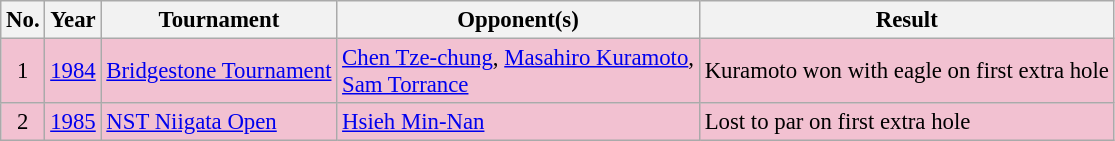<table class="wikitable" style="font-size:95%;">
<tr>
<th>No.</th>
<th>Year</th>
<th>Tournament</th>
<th>Opponent(s)</th>
<th>Result</th>
</tr>
<tr style="background:#F2C1D1;">
<td align=center>1</td>
<td><a href='#'>1984</a></td>
<td><a href='#'>Bridgestone Tournament</a></td>
<td> <a href='#'>Chen Tze-chung</a>,  <a href='#'>Masahiro Kuramoto</a>,<br> <a href='#'>Sam Torrance</a></td>
<td>Kuramoto won with eagle on first extra hole</td>
</tr>
<tr style="background:#F2C1D1;">
<td align=center>2</td>
<td><a href='#'>1985</a></td>
<td><a href='#'>NST Niigata Open</a></td>
<td> <a href='#'>Hsieh Min-Nan</a></td>
<td>Lost to par on first extra hole</td>
</tr>
</table>
